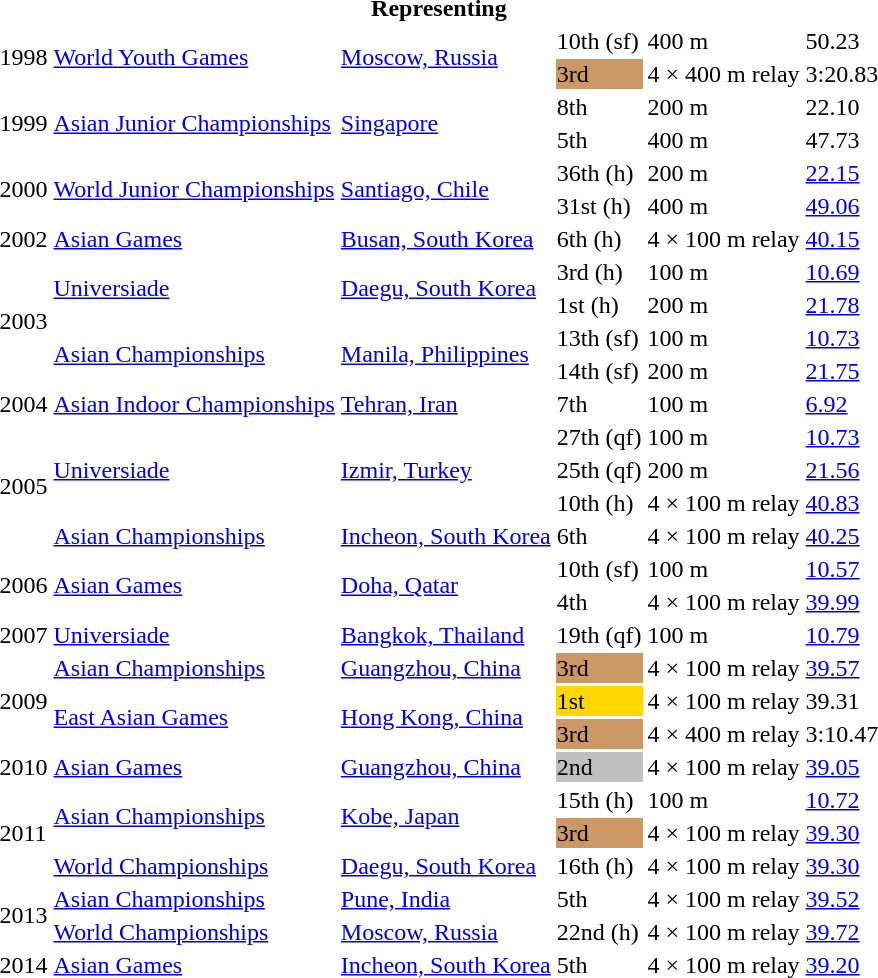<table>
<tr>
<th colspan="6">Representing </th>
</tr>
<tr>
<td rowspan=2>1998</td>
<td rowspan=2><a href='#'>World Youth Games</a></td>
<td rowspan=2><a href='#'>Moscow, Russia</a></td>
<td>10th (sf)</td>
<td>400 m</td>
<td>50.23</td>
</tr>
<tr>
<td bgcolor=cc9966>3rd</td>
<td>4 × 400 m relay</td>
<td>3:20.83</td>
</tr>
<tr>
<td rowspan=2>1999</td>
<td rowspan=2><a href='#'>Asian Junior Championships</a></td>
<td rowspan=2><a href='#'>Singapore</a></td>
<td>8th</td>
<td>200 m</td>
<td>22.10</td>
</tr>
<tr>
<td>5th</td>
<td>400 m</td>
<td>47.73</td>
</tr>
<tr>
<td rowspan=2>2000</td>
<td rowspan=2><a href='#'>World Junior Championships</a></td>
<td rowspan=2><a href='#'>Santiago, Chile</a></td>
<td>36th (h)</td>
<td>200 m</td>
<td><a href='#'>22.15</a></td>
</tr>
<tr>
<td>31st (h)</td>
<td>400 m</td>
<td><a href='#'>49.06</a></td>
</tr>
<tr>
<td>2002</td>
<td><a href='#'>Asian Games</a></td>
<td><a href='#'>Busan, South Korea</a></td>
<td>6th (h)</td>
<td>4 × 100 m relay</td>
<td><a href='#'>40.15</a></td>
</tr>
<tr>
<td rowspan=4>2003</td>
<td rowspan=2><a href='#'>Universiade</a></td>
<td rowspan=2><a href='#'>Daegu, South Korea</a></td>
<td>3rd (h)</td>
<td>100 m</td>
<td><a href='#'>10.69</a></td>
</tr>
<tr>
<td>1st (h)</td>
<td>200 m</td>
<td><a href='#'>21.78</a></td>
</tr>
<tr>
<td rowspan=2><a href='#'>Asian Championships</a></td>
<td rowspan=2><a href='#'>Manila, Philippines</a></td>
<td>13th (sf)</td>
<td>100 m</td>
<td><a href='#'>10.73</a></td>
</tr>
<tr>
<td>14th (sf)</td>
<td>200 m</td>
<td><a href='#'>21.75</a></td>
</tr>
<tr>
<td>2004</td>
<td><a href='#'>Asian Indoor Championships</a></td>
<td><a href='#'>Tehran, Iran</a></td>
<td>7th</td>
<td>100 m</td>
<td><a href='#'>6.92</a></td>
</tr>
<tr>
<td rowspan=4>2005</td>
<td rowspan=3><a href='#'>Universiade</a></td>
<td rowspan=3><a href='#'>Izmir, Turkey</a></td>
<td>27th (qf)</td>
<td>100 m</td>
<td><a href='#'>10.73</a></td>
</tr>
<tr>
<td>25th (qf)</td>
<td>200 m</td>
<td><a href='#'>21.56</a></td>
</tr>
<tr>
<td>10th (h)</td>
<td>4 × 100 m relay</td>
<td><a href='#'>40.83</a></td>
</tr>
<tr>
<td><a href='#'>Asian Championships</a></td>
<td><a href='#'>Incheon, South Korea</a></td>
<td>6th</td>
<td>4 × 100 m relay</td>
<td><a href='#'>40.25</a></td>
</tr>
<tr>
<td rowspan=2>2006</td>
<td rowspan=2><a href='#'>Asian Games</a></td>
<td rowspan=2><a href='#'>Doha, Qatar</a></td>
<td>10th (sf)</td>
<td>100 m</td>
<td><a href='#'>10.57</a></td>
</tr>
<tr>
<td>4th</td>
<td>4 × 100 m relay</td>
<td><a href='#'>39.99</a></td>
</tr>
<tr>
<td>2007</td>
<td><a href='#'>Universiade</a></td>
<td><a href='#'>Bangkok, Thailand</a></td>
<td>19th (qf)</td>
<td>100 m</td>
<td><a href='#'>10.79</a></td>
</tr>
<tr>
<td rowspan=3>2009</td>
<td><a href='#'>Asian Championships</a></td>
<td><a href='#'>Guangzhou, China</a></td>
<td bgcolor=cc9966>3rd</td>
<td>4 × 100 m relay</td>
<td><a href='#'>39.57</a></td>
</tr>
<tr>
<td rowspan=2><a href='#'>East Asian Games</a></td>
<td rowspan=2><a href='#'>Hong Kong, China</a></td>
<td bgcolor=gold>1st</td>
<td>4 × 100 m relay</td>
<td>39.31</td>
</tr>
<tr>
<td bgcolor=cc9966>3rd</td>
<td>4 × 400 m relay</td>
<td>3:10.47</td>
</tr>
<tr>
<td>2010</td>
<td><a href='#'>Asian Games</a></td>
<td><a href='#'>Guangzhou, China</a></td>
<td bgcolor=silver>2nd</td>
<td>4 × 100 m relay</td>
<td><a href='#'>39.05</a></td>
</tr>
<tr>
<td rowspan=3>2011</td>
<td rowspan=2><a href='#'>Asian Championships</a></td>
<td rowspan=2><a href='#'>Kobe, Japan</a></td>
<td>15th (h)</td>
<td>100 m</td>
<td><a href='#'>10.72</a></td>
</tr>
<tr>
<td bgcolor=cc9966>3rd</td>
<td>4 × 100 m relay</td>
<td><a href='#'>39.30</a></td>
</tr>
<tr>
<td><a href='#'>World Championships</a></td>
<td><a href='#'>Daegu, South Korea</a></td>
<td>16th (h)</td>
<td>4 × 100 m relay</td>
<td><a href='#'>39.30</a></td>
</tr>
<tr>
<td rowspan=2>2013</td>
<td><a href='#'>Asian Championships</a></td>
<td><a href='#'>Pune, India</a></td>
<td>5th</td>
<td>4 × 100 m relay</td>
<td><a href='#'>39.52</a></td>
</tr>
<tr>
<td><a href='#'>World Championships</a></td>
<td><a href='#'>Moscow, Russia</a></td>
<td>22nd (h)</td>
<td>4 × 100 m relay</td>
<td><a href='#'>39.72</a></td>
</tr>
<tr>
<td>2014</td>
<td><a href='#'>Asian Games</a></td>
<td><a href='#'>Incheon, South Korea</a></td>
<td>5th</td>
<td>4 × 100 m relay</td>
<td><a href='#'>39.20</a></td>
</tr>
</table>
